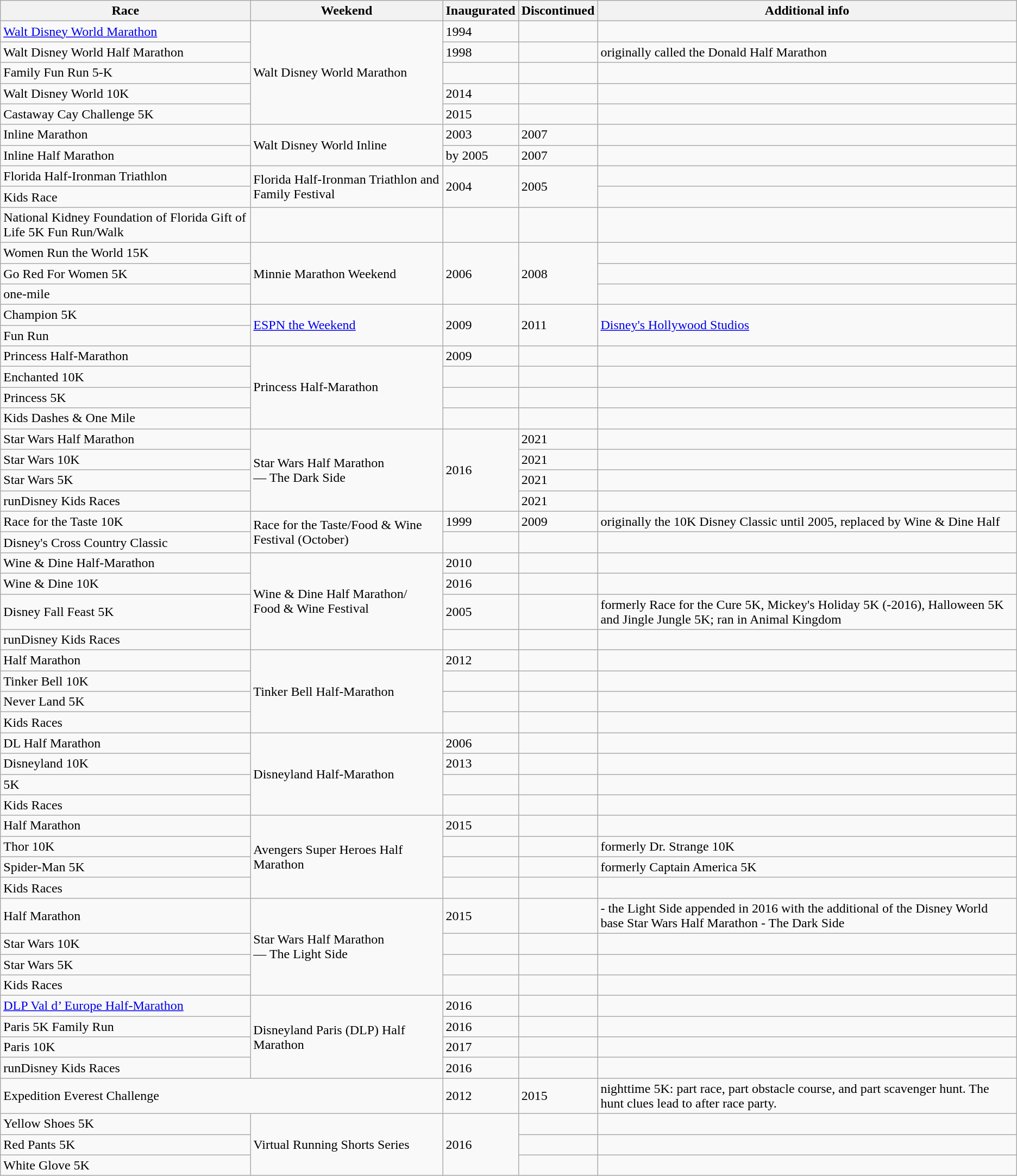<table class="wikitable">
<tr>
<th>Race </th>
<th>Weekend</th>
<th>Inaugurated</th>
<th>Discontinued</th>
<th>Additional info</th>
</tr>
<tr>
<td><a href='#'>Walt Disney World Marathon</a></td>
<td rowspan=5>Walt Disney World Marathon</td>
<td>1994</td>
<td></td>
<td></td>
</tr>
<tr>
<td>Walt Disney World Half Marathon</td>
<td>1998</td>
<td></td>
<td>originally called the Donald Half Marathon</td>
</tr>
<tr>
<td>Family Fun Run 5-K</td>
<td></td>
<td></td>
<td></td>
</tr>
<tr>
<td>Walt Disney World 10K</td>
<td>2014</td>
<td></td>
<td></td>
</tr>
<tr>
<td>Castaway Cay Challenge 5K</td>
<td>2015</td>
<td></td>
<td></td>
</tr>
<tr>
<td>Inline Marathon</td>
<td rowspan=2>Walt Disney World Inline</td>
<td>2003</td>
<td>2007</td>
<td></td>
</tr>
<tr>
<td>Inline Half Marathon</td>
<td>by 2005</td>
<td>2007</td>
<td></td>
</tr>
<tr>
<td>Florida Half-Ironman Triathlon</td>
<td rowspan=2>Florida Half-Ironman Triathlon and Family Festival</td>
<td rowspan=2>2004</td>
<td rowspan=2>2005 </td>
<td></td>
</tr>
<tr>
<td>Kids Race</td>
<td></td>
</tr>
<tr>
<td>National Kidney Foundation of Florida Gift of Life 5K Fun Run/Walk</td>
<td></td>
<td></td>
<td></td>
<td></td>
</tr>
<tr>
<td>Women Run the World 15K</td>
<td rowspan=3>Minnie Marathon Weekend</td>
<td rowspan=3>2006</td>
<td rowspan=3>2008</td>
<td></td>
</tr>
<tr>
<td>Go Red For Women 5K</td>
<td></td>
</tr>
<tr>
<td>one-mile</td>
<td></td>
</tr>
<tr>
<td>Champion 5K</td>
<td rowspan=2><a href='#'>ESPN the Weekend</a></td>
<td rowspan=2>2009</td>
<td rowspan=2>2011</td>
<td rowspan=2><a href='#'>Disney's Hollywood Studios</a></td>
</tr>
<tr>
<td>Fun Run</td>
</tr>
<tr>
<td>Princess Half-Marathon</td>
<td rowspan=4>Princess Half-Marathon</td>
<td>2009</td>
<td></td>
<td></td>
</tr>
<tr>
<td>Enchanted 10K</td>
<td></td>
<td></td>
<td></td>
</tr>
<tr>
<td>Princess 5K</td>
<td></td>
<td></td>
<td></td>
</tr>
<tr>
<td>Kids Dashes & One Mile</td>
<td></td>
<td></td>
<td></td>
</tr>
<tr>
<td>Star Wars Half Marathon</td>
<td rowspan=4>Star Wars Half Marathon<br>— The Dark Side</td>
<td rowspan=4>2016</td>
<td>2021</td>
<td></td>
</tr>
<tr>
<td>Star Wars 10K</td>
<td>2021</td>
<td></td>
</tr>
<tr>
<td>Star Wars 5K</td>
<td>2021</td>
<td></td>
</tr>
<tr>
<td>runDisney Kids Races</td>
<td>2021</td>
<td></td>
</tr>
<tr>
<td>Race for the Taste 10K</td>
<td rowspan=2>Race for the Taste/Food & Wine Festival (October)</td>
<td>1999</td>
<td>2009</td>
<td>originally the 10K Disney Classic until 2005, replaced by Wine & Dine Half</td>
</tr>
<tr>
<td>Disney's Cross Country Classic</td>
<td></td>
<td></td>
<td></td>
</tr>
<tr>
<td>Wine & Dine Half-Marathon</td>
<td rowspan=4>Wine & Dine Half Marathon/<br>Food & Wine Festival</td>
<td>2010</td>
<td></td>
<td></td>
</tr>
<tr>
<td>Wine & Dine 10K</td>
<td>2016</td>
<td></td>
<td></td>
</tr>
<tr>
<td>Disney Fall Feast 5K</td>
<td>2005</td>
<td></td>
<td>formerly Race for the Cure 5K, Mickey's Holiday 5K (-2016), Halloween 5K and Jingle Jungle 5K; ran in Animal Kingdom</td>
</tr>
<tr>
<td>runDisney Kids Races</td>
<td></td>
<td></td>
<td></td>
</tr>
<tr>
<td>Half Marathon</td>
<td rowspan=4>Tinker Bell Half-Marathon</td>
<td>2012</td>
<td></td>
<td></td>
</tr>
<tr>
<td>Tinker Bell 10K</td>
<td></td>
<td></td>
<td></td>
</tr>
<tr>
<td>Never Land 5K</td>
<td></td>
<td></td>
<td></td>
</tr>
<tr>
<td>Kids Races</td>
<td></td>
<td></td>
<td></td>
</tr>
<tr>
<td>DL Half Marathon</td>
<td rowspan=4>Disneyland Half-Marathon</td>
<td>2006</td>
<td></td>
<td></td>
</tr>
<tr>
<td>Disneyland 10K</td>
<td>2013 </td>
<td></td>
<td></td>
</tr>
<tr>
<td>5K</td>
<td></td>
<td></td>
<td></td>
</tr>
<tr>
<td>Kids Races</td>
<td></td>
<td></td>
<td></td>
</tr>
<tr>
<td>Half Marathon</td>
<td rowspan=4>Avengers Super Heroes Half Marathon</td>
<td>2015</td>
<td></td>
<td></td>
</tr>
<tr>
<td>Thor 10K</td>
<td></td>
<td></td>
<td>formerly Dr. Strange 10K</td>
</tr>
<tr>
<td>Spider-Man 5K</td>
<td></td>
<td></td>
<td>formerly Captain America 5K</td>
</tr>
<tr>
<td>Kids Races</td>
<td></td>
<td></td>
<td></td>
</tr>
<tr>
<td>Half Marathon</td>
<td rowspan=4>Star Wars Half Marathon<br>— The Light Side</td>
<td>2015</td>
<td></td>
<td>- the Light Side appended in 2016 with the additional of the Disney World base Star Wars Half Marathon - The Dark Side</td>
</tr>
<tr>
<td>Star Wars 10K</td>
<td></td>
<td></td>
<td></td>
</tr>
<tr>
<td>Star Wars 5K</td>
<td></td>
<td></td>
<td></td>
</tr>
<tr>
<td>Kids Races</td>
<td></td>
<td></td>
<td></td>
</tr>
<tr>
<td><a href='#'>DLP Val d’ Europe Half-Marathon</a></td>
<td rowspan=4>Disneyland Paris (DLP) Half Marathon</td>
<td>2016</td>
<td></td>
<td></td>
</tr>
<tr>
<td>Paris 5K Family Run</td>
<td>2016</td>
<td></td>
<td></td>
</tr>
<tr>
<td>Paris 10K</td>
<td>2017</td>
<td></td>
<td></td>
</tr>
<tr>
<td>runDisney Kids Races</td>
<td>2016</td>
<td></td>
<td></td>
</tr>
<tr>
<td colspan=2>Expedition Everest Challenge</td>
<td>2012</td>
<td>2015</td>
<td>nighttime 5K: part race, part obstacle course, and part scavenger hunt. The hunt clues lead to after race party.</td>
</tr>
<tr>
<td>Yellow Shoes 5K</td>
<td rowspan=3>Virtual Running Shorts Series</td>
<td rowspan=3>2016</td>
<td></td>
<td></td>
</tr>
<tr>
<td>Red Pants 5K</td>
<td></td>
<td></td>
</tr>
<tr>
<td>White Glove 5K</td>
<td></td>
<td></td>
</tr>
</table>
